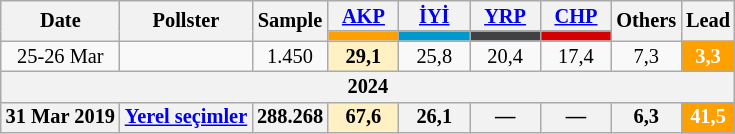<table class="wikitable mw-collapsible" style="text-align:center; font-size:85%; line-height:14px;">
<tr>
<th rowspan="2">Date</th>
<th rowspan="2">Pollster</th>
<th rowspan="2">Sample</th>
<th style="width:3em;"><a href='#'>AKP</a></th>
<th style="width:3em;"><a href='#'>İYİ</a></th>
<th style="width:3em;"><a href='#'>YRP</a></th>
<th style="width:3em;"><a href='#'>CHP</a></th>
<th rowspan="2">Others</th>
<th rowspan="2">Lead</th>
</tr>
<tr>
<th style="background:#fda000;"></th>
<th style="background:#0099cc;"></th>
<th style="background:#414042;"></th>
<th style="background:#d40000;"></th>
</tr>
<tr>
<td>25-26 Mar</td>
<td></td>
<td>1.450</td>
<td style="background:#FFF1C4"><strong>29,1</strong></td>
<td>25,8</td>
<td>20,4</td>
<td>17,4</td>
<td>7,3</td>
<th style="background:#fda000; color:white;">3,3</th>
</tr>
<tr>
<th colspan="9">2024</th>
</tr>
<tr>
<th>31 Mar 2019</th>
<th><a href='#'>Yerel seçimler</a></th>
<th><strong>288.268</strong></th>
<th style="background:#FFF1C4">67,6</th>
<th>26,1</th>
<th>—</th>
<th>—</th>
<th>6,3</th>
<th style="background:#fda000; color:white;">41,5</th>
</tr>
</table>
